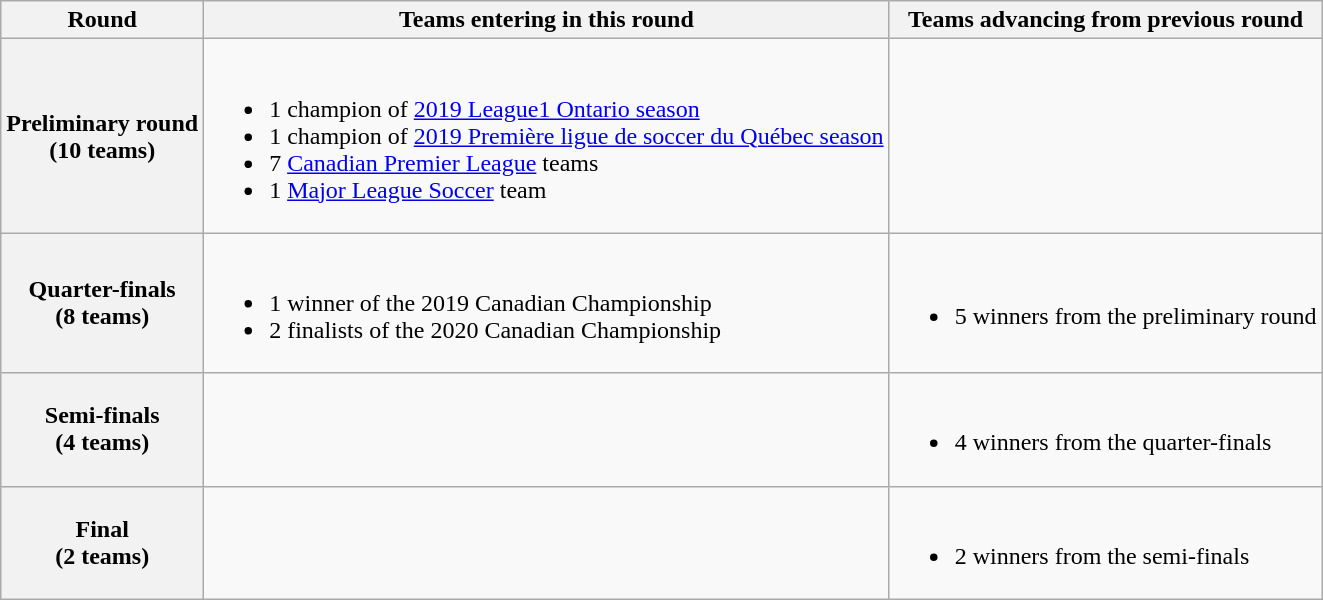<table class="wikitable">
<tr>
<th>Round</th>
<th>Teams entering in this round</th>
<th>Teams advancing from previous round</th>
</tr>
<tr>
<th>Preliminary round<br>(10 teams)</th>
<td><br><ul><li>1 champion of <a href='#'>2019 League1 Ontario season</a></li><li>1 champion of <a href='#'>2019 Première ligue de soccer du Québec season</a></li><li>7 <a href='#'>Canadian Premier League</a> teams</li><li>1 <a href='#'>Major League Soccer</a> team</li></ul></td>
<td></td>
</tr>
<tr>
<th>Quarter-finals<br>(8 teams)</th>
<td><br><ul><li>1 winner of the 2019 Canadian Championship</li><li>2 finalists of the 2020 Canadian Championship</li></ul></td>
<td><br><ul><li>5 winners from the preliminary round</li></ul></td>
</tr>
<tr>
<th>Semi-finals<br>(4 teams)</th>
<td></td>
<td><br><ul><li>4 winners from the quarter-finals</li></ul></td>
</tr>
<tr>
<th>Final<br>(2 teams)</th>
<td></td>
<td><br><ul><li>2 winners from the semi-finals</li></ul></td>
</tr>
</table>
